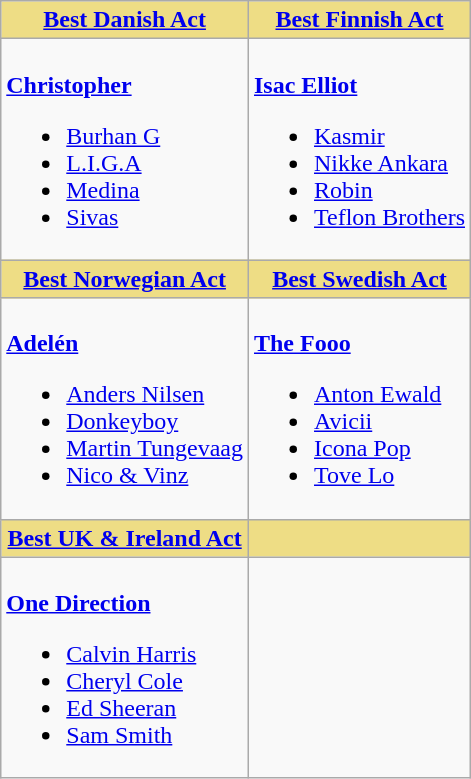<table class=wikitable style="width=100%">
<tr>
<th style="background:#EEDD85; width=50%"><a href='#'>Best Danish Act</a></th>
<th style="background:#EEDD85; width=50%"><a href='#'>Best Finnish Act</a></th>
</tr>
<tr>
<td valign="top"><br><strong><a href='#'>Christopher</a></strong><ul><li><a href='#'>Burhan G</a></li><li><a href='#'>L.I.G.A</a></li><li><a href='#'>Medina</a></li><li><a href='#'>Sivas</a></li></ul></td>
<td valign="top"><br><strong><a href='#'>Isac Elliot</a></strong><ul><li><a href='#'>Kasmir</a></li><li><a href='#'>Nikke Ankara</a></li><li><a href='#'>Robin</a></li><li><a href='#'>Teflon Brothers</a></li></ul></td>
</tr>
<tr>
<th style="background:#EEDD85; width=50%"><a href='#'>Best Norwegian Act</a></th>
<th style="background:#EEDD85; width=50%"><a href='#'>Best Swedish Act</a></th>
</tr>
<tr>
<td valign="top"><br><strong><a href='#'>Adelén</a></strong><ul><li><a href='#'>Anders Nilsen</a></li><li><a href='#'>Donkeyboy</a></li><li><a href='#'>Martin Tungevaag</a></li><li><a href='#'>Nico & Vinz</a></li></ul></td>
<td valign="top"><br><strong><a href='#'>The Fooo</a></strong><ul><li><a href='#'>Anton Ewald</a></li><li><a href='#'>Avicii</a></li><li><a href='#'>Icona Pop</a></li><li><a href='#'>Tove Lo</a></li></ul></td>
</tr>
<tr>
<th style="background:#EEDD85; width=50%"><a href='#'>Best UK & Ireland Act</a></th>
<th style="background:#EEDD85; width=50%"></th>
</tr>
<tr>
<td valign="top"><br><strong><a href='#'>One Direction</a></strong><ul><li><a href='#'>Calvin Harris</a></li><li><a href='#'>Cheryl Cole</a></li><li><a href='#'>Ed Sheeran</a></li><li><a href='#'>Sam Smith</a></li></ul></td>
<td valign="top"></td>
</tr>
</table>
